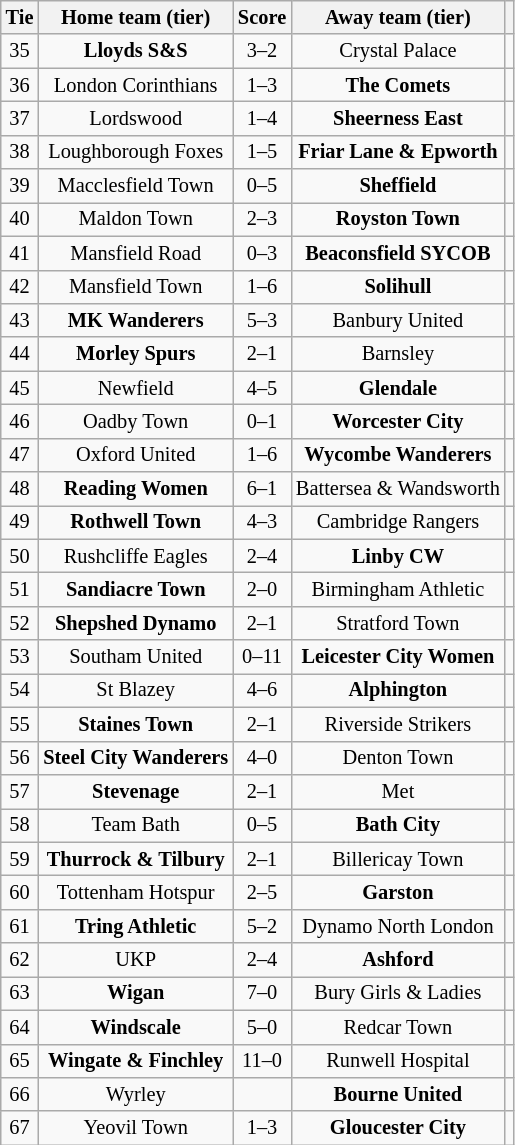<table class="wikitable" style="text-align:center; font-size:85%">
<tr>
<th>Tie</th>
<th>Home team (tier)</th>
<th>Score</th>
<th>Away team (tier)</th>
<th></th>
</tr>
<tr>
<td align="center">35</td>
<td><strong>Lloyds S&S</strong></td>
<td align="center">3–2</td>
<td>Crystal Palace</td>
<td></td>
</tr>
<tr>
<td align="center">36</td>
<td>London Corinthians</td>
<td align="center">1–3</td>
<td><strong>The Comets</strong></td>
<td></td>
</tr>
<tr>
<td align="center">37</td>
<td>Lordswood</td>
<td align="center">1–4 </td>
<td><strong>Sheerness East</strong></td>
<td></td>
</tr>
<tr>
<td align="center">38</td>
<td>Loughborough Foxes</td>
<td align="center">1–5</td>
<td><strong>Friar Lane & Epworth</strong></td>
<td></td>
</tr>
<tr>
<td align="center">39</td>
<td>Macclesfield Town</td>
<td align="center">0–5</td>
<td><strong>Sheffield</strong></td>
<td></td>
</tr>
<tr>
<td align="center">40</td>
<td>Maldon Town</td>
<td align="center">2–3</td>
<td><strong>Royston Town</strong></td>
<td></td>
</tr>
<tr>
<td align="center">41</td>
<td>Mansfield Road</td>
<td align="center">0–3</td>
<td><strong>Beaconsfield SYCOB</strong></td>
<td></td>
</tr>
<tr>
<td align="center">42</td>
<td>Mansfield Town</td>
<td align="center">1–6</td>
<td><strong>Solihull</strong></td>
<td></td>
</tr>
<tr>
<td align="center">43</td>
<td><strong>MK Wanderers</strong></td>
<td align="center">5–3</td>
<td>Banbury United</td>
<td></td>
</tr>
<tr>
<td align="center">44</td>
<td><strong>Morley Spurs</strong></td>
<td align="center">2–1</td>
<td>Barnsley</td>
<td></td>
</tr>
<tr>
<td align="center">45</td>
<td>Newfield</td>
<td align="center">4–5 </td>
<td><strong>Glendale</strong></td>
<td></td>
</tr>
<tr>
<td align="center">46</td>
<td>Oadby Town</td>
<td align="center">0–1</td>
<td><strong>Worcester City</strong></td>
<td></td>
</tr>
<tr>
<td align="center">47</td>
<td>Oxford United</td>
<td align="center">1–6</td>
<td><strong>Wycombe Wanderers</strong></td>
<td></td>
</tr>
<tr>
<td align="center">48</td>
<td><strong>Reading Women</strong></td>
<td align="center">6–1</td>
<td>Battersea & Wandsworth</td>
<td></td>
</tr>
<tr>
<td align="center">49</td>
<td><strong>Rothwell Town</strong></td>
<td align="center">4–3</td>
<td>Cambridge Rangers</td>
<td></td>
</tr>
<tr>
<td align="center">50</td>
<td>Rushcliffe Eagles</td>
<td align="center">2–4</td>
<td><strong>Linby CW</strong></td>
<td></td>
</tr>
<tr>
<td align="center">51</td>
<td><strong>Sandiacre Town</strong></td>
<td align="center">2–0</td>
<td>Birmingham Athletic</td>
<td></td>
</tr>
<tr>
<td align="center">52</td>
<td><strong>Shepshed Dynamo</strong></td>
<td align="center">2–1</td>
<td>Stratford Town</td>
<td></td>
</tr>
<tr>
<td align="center">53</td>
<td>Southam United</td>
<td align="center">0–11</td>
<td><strong>Leicester City Women</strong></td>
<td></td>
</tr>
<tr>
<td align="center">54</td>
<td>St Blazey</td>
<td align="center">4–6</td>
<td><strong>Alphington</strong></td>
<td></td>
</tr>
<tr>
<td align="center">55</td>
<td><strong>Staines Town</strong></td>
<td align="center">2–1</td>
<td>Riverside Strikers</td>
<td></td>
</tr>
<tr>
<td align="center">56</td>
<td><strong>Steel City Wanderers</strong></td>
<td align="center">4–0</td>
<td>Denton Town</td>
<td></td>
</tr>
<tr>
<td align="center">57</td>
<td><strong>Stevenage</strong></td>
<td align="center">2–1 </td>
<td>Met</td>
<td></td>
</tr>
<tr>
<td align="center">58</td>
<td>Team Bath</td>
<td align="center">0–5</td>
<td><strong>Bath City</strong></td>
<td></td>
</tr>
<tr>
<td align="center">59</td>
<td><strong>Thurrock & Tilbury</strong></td>
<td align="center">2–1</td>
<td>Billericay Town</td>
<td></td>
</tr>
<tr>
<td align="center">60</td>
<td>Tottenham Hotspur</td>
<td align="center">2–5 </td>
<td><strong>Garston</strong></td>
<td></td>
</tr>
<tr>
<td align="center">61</td>
<td><strong>Tring Athletic</strong></td>
<td align="center">5–2</td>
<td>Dynamo North London</td>
<td></td>
</tr>
<tr>
<td align="center">62</td>
<td>UKP</td>
<td align="center">2–4</td>
<td><strong>Ashford</strong></td>
<td></td>
</tr>
<tr>
<td align="center">63</td>
<td><strong>Wigan</strong></td>
<td align="center">7–0</td>
<td>Bury Girls & Ladies</td>
<td></td>
</tr>
<tr>
<td align="center">64</td>
<td><strong>Windscale</strong></td>
<td align="center">5–0</td>
<td>Redcar Town</td>
<td></td>
</tr>
<tr>
<td align="center">65</td>
<td><strong>Wingate & Finchley</strong></td>
<td align="center">11–0</td>
<td>Runwell Hospital</td>
<td></td>
</tr>
<tr>
<td align="center">66</td>
<td>Wyrley</td>
<td align="center"></td>
<td><strong>Bourne United</strong></td>
<td></td>
</tr>
<tr>
<td align="center">67</td>
<td>Yeovil Town</td>
<td align="center">1–3</td>
<td><strong>Gloucester City</strong></td>
<td></td>
</tr>
</table>
